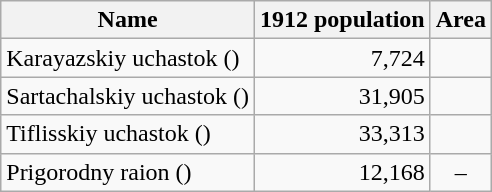<table class="wikitable sortable">
<tr>
<th>Name</th>
<th>1912 population</th>
<th>Area</th>
</tr>
<tr>
<td>Karayazskiy uchastok ()</td>
<td align="right">7,724</td>
<td></td>
</tr>
<tr>
<td>Sartachalskiy uchastok ()</td>
<td align="right">31,905</td>
<td></td>
</tr>
<tr>
<td>Tiflisskiy uchastok ()</td>
<td align="right">33,313</td>
<td></td>
</tr>
<tr>
<td>Prigorodny raion ()</td>
<td align="right">12,168</td>
<td align="center">–</td>
</tr>
</table>
